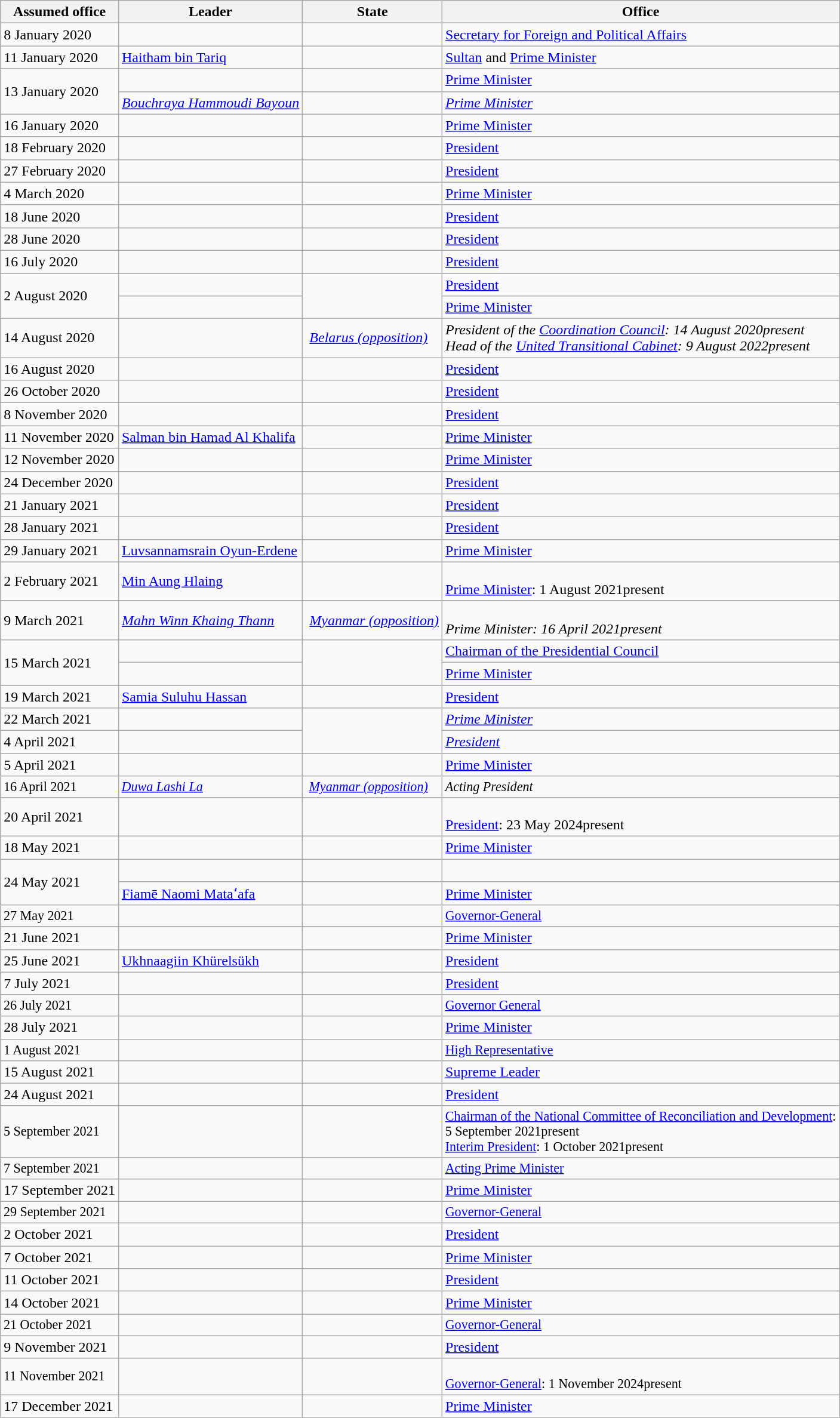<table class="wikitable sortable">
<tr>
<th>Assumed office</th>
<th>Leader</th>
<th>State</th>
<th class=unsortable>Office</th>
</tr>
<tr>
<td>8 January 2020</td>
<td></td>
<td></td>
<td><a href='#'>Secretary for Foreign and Political Affairs</a></td>
</tr>
<tr>
<td>11 January 2020</td>
<td><a href='#'>Haitham bin Tariq</a></td>
<td></td>
<td><a href='#'>Sultan</a> and <a href='#'>Prime Minister</a></td>
</tr>
<tr>
<td rowspan=2>13 January 2020</td>
<td></td>
<td></td>
<td><a href='#'>Prime Minister</a></td>
</tr>
<tr>
<td><em><a href='#'>Bouchraya Hammoudi Bayoun</a></em></td>
<td><em></em></td>
<td><em><a href='#'>Prime Minister</a></em></td>
</tr>
<tr>
<td>16 January 2020</td>
<td></td>
<td></td>
<td><a href='#'>Prime Minister</a></td>
</tr>
<tr>
<td>18 February 2020</td>
<td></td>
<td></td>
<td><a href='#'>President</a></td>
</tr>
<tr>
<td>27 February 2020</td>
<td></td>
<td></td>
<td><a href='#'>President</a></td>
</tr>
<tr>
<td>4 March 2020</td>
<td></td>
<td></td>
<td><a href='#'>Prime Minister</a></td>
</tr>
<tr>
<td>18 June 2020</td>
<td></td>
<td></td>
<td><a href='#'>President</a></td>
</tr>
<tr>
<td>28 June 2020</td>
<td></td>
<td></td>
<td><a href='#'>President</a></td>
</tr>
<tr>
<td>16 July 2020</td>
<td></td>
<td></td>
<td><a href='#'>President</a></td>
</tr>
<tr>
<td rowspan=2>2 August 2020</td>
<td></td>
<td rowspan=2></td>
<td><a href='#'>President</a></td>
</tr>
<tr>
<td></td>
<td><a href='#'>Prime Minister</a></td>
</tr>
<tr>
<td>14 August 2020</td>
<td><em></em></td>
<td><em> <a href='#'>Belarus (opposition)</a></em></td>
<td><em>President of the <a href='#'>Coordination Council</a>: 14 August 2020present</em><br><em>Head of the <a href='#'>United Transitional Cabinet</a>: 9 August 2022present</em></td>
</tr>
<tr>
<td>16 August 2020</td>
<td></td>
<td></td>
<td><a href='#'>President</a></td>
</tr>
<tr>
<td>26 October 2020</td>
<td></td>
<td></td>
<td><a href='#'>President</a></td>
</tr>
<tr>
<td>8 November 2020</td>
<td></td>
<td></td>
<td><a href='#'>President</a></td>
</tr>
<tr>
<td>11 November 2020</td>
<td><a href='#'>Salman bin Hamad Al Khalifa</a></td>
<td></td>
<td><a href='#'>Prime Minister</a></td>
</tr>
<tr>
<td>12 November 2020</td>
<td></td>
<td></td>
<td><a href='#'>Prime Minister</a></td>
</tr>
<tr>
<td>24 December 2020</td>
<td></td>
<td></td>
<td><a href='#'>President</a></td>
</tr>
<tr>
<td>21 January 2021</td>
<td></td>
<td></td>
<td><a href='#'>President</a></td>
</tr>
<tr>
<td>28 January 2021</td>
<td></td>
<td></td>
<td><a href='#'>President</a></td>
</tr>
<tr>
<td>29 January 2021</td>
<td><a href='#'>Luvsannamsrain Oyun-Erdene</a></td>
<td></td>
<td><a href='#'>Prime Minister</a></td>
</tr>
<tr>
<td>2 February 2021</td>
<td><a href='#'>Min Aung Hlaing</a></td>
<td></td>
<td><br><a href='#'>Prime Minister</a>: 1 August 2021present<br></td>
</tr>
<tr>
<td>9 March 2021</td>
<td><em><a href='#'>Mahn Winn Khaing Thann</a></em></td>
<td><em> <a href='#'>Myanmar (opposition)</a></em></td>
<td><em><br>Prime Minister: 16 April 2021present</em></td>
</tr>
<tr>
<td rowspan=2>15 March 2021</td>
<td></td>
<td rowspan=2></td>
<td><a href='#'>Chairman of the Presidential Council</a></td>
</tr>
<tr>
<td></td>
<td><a href='#'>Prime Minister</a></td>
</tr>
<tr>
<td>19 March 2021</td>
<td><a href='#'>Samia Suluhu Hassan</a></td>
<td></td>
<td><a href='#'>President</a></td>
</tr>
<tr>
<td>22 March 2021</td>
<td><em></em></td>
<td rowspan=2><em></em></td>
<td><em><a href='#'>Prime Minister</a></em></td>
</tr>
<tr>
<td>4 April 2021</td>
<td><em></em></td>
<td><em><a href='#'>President</a></em></td>
</tr>
<tr>
<td>5 April 2021</td>
<td></td>
<td></td>
<td><a href='#'>Prime Minister</a></td>
</tr>
<tr style=font-size:92%>
<td>16 April 2021</td>
<td><em><a href='#'>Duwa Lashi La</a></em></td>
<td><em> <a href='#'>Myanmar (opposition)</a></em></td>
<td><em>Acting President</em></td>
</tr>
<tr>
<td>20 April 2021</td>
<td></td>
<td></td>
<td><br><a href='#'>President</a>: 23 May 2024present</td>
</tr>
<tr>
<td>18 May 2021</td>
<td></td>
<td></td>
<td><a href='#'>Prime Minister</a></td>
</tr>
<tr>
<td rowspan=2>24 May 2021</td>
<td></td>
<td></td>
<td><br></td>
</tr>
<tr>
<td data-sort-value=Fiamē Mataʻafa><a href='#'>Fiamē Naomi Mataʻafa</a></td>
<td></td>
<td><a href='#'>Prime Minister</a></td>
</tr>
<tr style=font-size:92%>
<td>27 May 2021</td>
<td></td>
<td></td>
<td><a href='#'>Governor-General</a></td>
</tr>
<tr>
<td>21 June 2021</td>
<td></td>
<td></td>
<td><a href='#'>Prime Minister</a></td>
</tr>
<tr>
<td>25 June 2021</td>
<td><a href='#'>Ukhnaagiin Khürelsükh</a></td>
<td></td>
<td><a href='#'>President</a></td>
</tr>
<tr>
<td>7 July 2021</td>
<td></td>
<td></td>
<td><a href='#'>President</a></td>
</tr>
<tr style=font-size:92%>
<td>26 July 2021</td>
<td></td>
<td></td>
<td><a href='#'>Governor General</a></td>
</tr>
<tr>
<td>28 July 2021</td>
<td></td>
<td></td>
<td><a href='#'>Prime Minister</a></td>
</tr>
<tr style=font-size:92%>
<td>1 August 2021</td>
<td></td>
<td></td>
<td><a href='#'>High Representative</a></td>
</tr>
<tr>
<td>15 August 2021</td>
<td></td>
<td></td>
<td><a href='#'>Supreme Leader</a></td>
</tr>
<tr>
<td>24 August 2021</td>
<td></td>
<td></td>
<td><a href='#'>President</a></td>
</tr>
<tr style=font-size:92%>
<td>5 September 2021</td>
<td></td>
<td></td>
<td><a href='#'>Chairman of the National Committee of Reconciliation and Development</a>:<br>5 September 2021present<br><a href='#'>Interim President</a>: 1 October 2021present</td>
</tr>
<tr style=font-size:92%>
<td>7 September 2021</td>
<td></td>
<td></td>
<td><a href='#'>Acting Prime Minister</a></td>
</tr>
<tr>
<td>17 September 2021</td>
<td></td>
<td data-sort-value=Bahamas></td>
<td><a href='#'>Prime Minister</a></td>
</tr>
<tr style=font-size:92%>
<td>29 September 2021</td>
<td></td>
<td></td>
<td><a href='#'>Governor-General</a></td>
</tr>
<tr>
<td>2 October 2021</td>
<td></td>
<td></td>
<td><a href='#'>President</a></td>
</tr>
<tr>
<td>7 October 2021</td>
<td></td>
<td></td>
<td><a href='#'>Prime Minister</a></td>
</tr>
<tr>
<td>11 October 2021</td>
<td></td>
<td></td>
<td><a href='#'>President</a></td>
</tr>
<tr>
<td>14 October 2021</td>
<td></td>
<td></td>
<td><a href='#'>Prime Minister</a></td>
</tr>
<tr style=font-size:92%>
<td>21 October 2021</td>
<td></td>
<td></td>
<td><a href='#'>Governor-General</a></td>
</tr>
<tr>
<td>9 November 2021</td>
<td></td>
<td></td>
<td><a href='#'>President</a></td>
</tr>
<tr style=font-size:92%>
<td>11 November 2021</td>
<td></td>
<td></td>
<td><br><a href='#'>Governor-General</a>: 1 November 2024present</td>
</tr>
<tr>
<td>17 December 2021</td>
<td></td>
<td></td>
<td><a href='#'>Prime Minister</a></td>
</tr>
</table>
